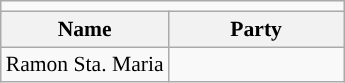<table class="wikitable" style="font-size:90%">
<tr>
<td colspan="5" style="color:inherit;background:"></td>
</tr>
<tr>
<th !width=150px>Name</th>
<th colspan=2 width=110px>Party</th>
</tr>
<tr>
<td>Ramon Sta. Maria</td>
<td></td>
</tr>
</table>
